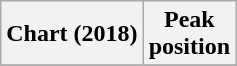<table class="wikitable sortable plainrowheaders" style="text-align:center">
<tr>
<th scope="col">Chart (2018)</th>
<th scope="col">Peak<br>position</th>
</tr>
<tr>
</tr>
</table>
